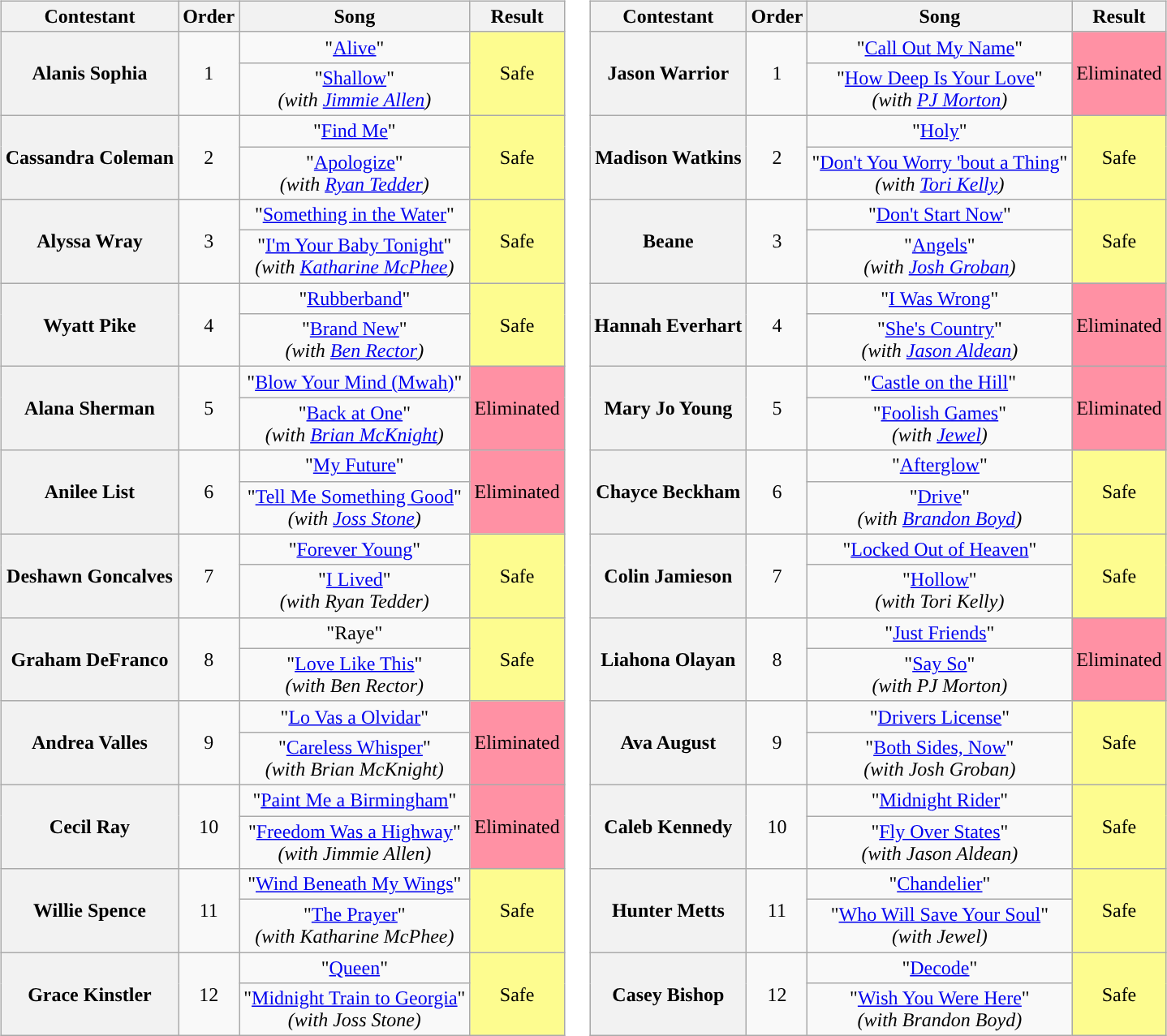<table>
<tr>
<td valign="top"><br><table class="wikitable" style="text-align:center">
<tr>
<th scope="col">Contestant</th>
<th scope="col">Order</th>
<th scope="col">Song</th>
<th scope="col">Result</th>
</tr>
<tr>
<th scope="row" rowspan="2">Alanis Sophia</th>
<td rowspan="2">1</td>
<td>"<a href='#'>Alive</a>"</td>
<td rowspan="2" style="background:#FDFC8F;">Safe</td>
</tr>
<tr>
<td>"<a href='#'>Shallow</a>"<br><em>(with <a href='#'>Jimmie Allen</a>)</em></td>
</tr>
<tr>
<th scope="row" rowspan="2">Cassandra Coleman</th>
<td rowspan="2">2</td>
<td>"<a href='#'>Find Me</a>"</td>
<td rowspan="2" style="background:#FDFC8F;">Safe</td>
</tr>
<tr>
<td>"<a href='#'>Apologize</a>"<br><em>(with <a href='#'>Ryan Tedder</a>)</em></td>
</tr>
<tr>
<th scope="row" rowspan="2">Alyssa Wray</th>
<td rowspan="2">3</td>
<td>"<a href='#'>Something in the Water</a>"</td>
<td rowspan="2" style="background:#FDFC8F;">Safe</td>
</tr>
<tr>
<td>"<a href='#'>I'm Your Baby Tonight</a>"<br><em>(with <a href='#'>Katharine McPhee</a>)</em></td>
</tr>
<tr>
<th scope="row" rowspan="2">Wyatt Pike</th>
<td rowspan="2">4</td>
<td>"<a href='#'>Rubberband</a>"</td>
<td rowspan="2" style="background:#FDFC8F;">Safe</td>
</tr>
<tr>
<td>"<a href='#'>Brand New</a>"<br><em>(with <a href='#'>Ben Rector</a>)</em></td>
</tr>
<tr>
<th scope="row" rowspan="2">Alana Sherman</th>
<td rowspan="2">5</td>
<td>"<a href='#'>Blow Your Mind (Mwah)</a>"</td>
<td rowspan="2" style="background:#FF91A4;">Eliminated</td>
</tr>
<tr>
<td>"<a href='#'>Back at One</a>"<br><em>(with <a href='#'>Brian McKnight</a>)</em></td>
</tr>
<tr>
<th scope="row" rowspan="2">Anilee List</th>
<td rowspan="2">6</td>
<td>"<a href='#'>My Future</a>"</td>
<td rowspan="2" style="background:#FF91A4;">Eliminated</td>
</tr>
<tr>
<td>"<a href='#'>Tell Me Something Good</a>"<br><em>(with <a href='#'>Joss Stone</a>)</em></td>
</tr>
<tr>
<th scope="row" rowspan="2">Deshawn Goncalves</th>
<td rowspan="2">7</td>
<td>"<a href='#'>Forever Young</a>"</td>
<td rowspan="2" style="background:#FDFC8F;">Safe</td>
</tr>
<tr>
<td>"<a href='#'>I Lived</a>"<br><em>(with Ryan Tedder)</em></td>
</tr>
<tr>
<th scope="row" rowspan="2">Graham DeFranco</th>
<td rowspan="2">8</td>
<td>"Raye"</td>
<td rowspan="2" style="background:#FDFC8F;">Safe</td>
</tr>
<tr>
<td>"<a href='#'>Love Like This</a>"<br><em>(with Ben Rector)</em></td>
</tr>
<tr>
<th scope="row" rowspan="2">Andrea Valles</th>
<td rowspan="2">9</td>
<td>"<a href='#'>Lo Vas a Olvidar</a>"</td>
<td rowspan="2" style="background:#FF91A4;">Eliminated</td>
</tr>
<tr>
<td>"<a href='#'>Careless Whisper</a>"<br><em>(with Brian McKnight)</em></td>
</tr>
<tr>
<th scope="row" rowspan="2">Cecil Ray</th>
<td rowspan="2">10</td>
<td>"<a href='#'>Paint Me a Birmingham</a>"</td>
<td rowspan="2" style="background:#FF91A4;">Eliminated</td>
</tr>
<tr>
<td>"<a href='#'>Freedom Was a Highway</a>"<br><em>(with Jimmie Allen)</em></td>
</tr>
<tr>
<th scope="row" rowspan="2">Willie Spence</th>
<td rowspan="2">11</td>
<td>"<a href='#'>Wind Beneath My Wings</a>"</td>
<td rowspan="2" style="background:#FDFC8F;">Safe</td>
</tr>
<tr>
<td>"<a href='#'>The Prayer</a>"<br><em>(with Katharine McPhee)</em></td>
</tr>
<tr>
<th scope="row" rowspan="2">Grace Kinstler</th>
<td rowspan="2">12</td>
<td>"<a href='#'>Queen</a>"</td>
<td rowspan="2" style="background:#FDFC8F;">Safe</td>
</tr>
<tr>
<td>"<a href='#'>Midnight Train to Georgia</a>"<br><em>(with Joss Stone)</em></td>
</tr>
</table>
</td>
<td valign="top"><br><table class="wikitable" style="text-align:center">
<tr>
<th scope="col">Contestant</th>
<th scope="col">Order</th>
<th scope="col">Song</th>
<th scope="col">Result</th>
</tr>
<tr>
<th scope="row" rowspan="2">Jason Warrior</th>
<td rowspan="2">1</td>
<td>"<a href='#'>Call Out My Name</a>"</td>
<td rowspan="2" style="background:#FF91A4;">Eliminated</td>
</tr>
<tr>
<td>"<a href='#'>How Deep Is Your Love</a>"<br><em>(with <a href='#'>PJ Morton</a>)</em></td>
</tr>
<tr>
<th scope="row" rowspan="2">Madison Watkins</th>
<td rowspan="2">2</td>
<td>"<a href='#'>Holy</a>"</td>
<td rowspan="2" style="background:#FDFC8F;">Safe</td>
</tr>
<tr>
<td>"<a href='#'>Don't You Worry 'bout a Thing</a>"<br><em>(with <a href='#'>Tori Kelly</a>)</em></td>
</tr>
<tr>
<th scope="row" rowspan="2">Beane</th>
<td rowspan="2">3</td>
<td>"<a href='#'>Don't Start Now</a>"</td>
<td rowspan="2" style="background:#FDFC8F;">Safe</td>
</tr>
<tr>
<td>"<a href='#'>Angels</a>"<br><em>(with <a href='#'>Josh Groban</a>)</em></td>
</tr>
<tr>
<th scope="row" rowspan="2">Hannah Everhart</th>
<td rowspan="2">4</td>
<td>"<a href='#'>I Was Wrong</a>"</td>
<td rowspan="2" style="background:#FF91A4;">Eliminated</td>
</tr>
<tr>
<td>"<a href='#'>She's Country</a>"<br><em>(with <a href='#'>Jason Aldean</a>)</em></td>
</tr>
<tr>
<th scope="row" rowspan="2">Mary Jo Young</th>
<td rowspan="2">5</td>
<td>"<a href='#'>Castle on the Hill</a>"</td>
<td rowspan="2" style="background:#FF91A4;">Eliminated</td>
</tr>
<tr>
<td>"<a href='#'>Foolish Games</a>"<br><em>(with <a href='#'>Jewel</a>)</em></td>
</tr>
<tr>
<th scope="row" rowspan="2">Chayce Beckham</th>
<td rowspan="2">6</td>
<td>"<a href='#'>Afterglow</a>"</td>
<td rowspan="2" style="background:#FDFC8F;">Safe</td>
</tr>
<tr>
<td>"<a href='#'>Drive</a>"<br><em>(with <a href='#'>Brandon Boyd</a>)</em></td>
</tr>
<tr>
<th scope="row" rowspan="2">Colin Jamieson</th>
<td rowspan="2">7</td>
<td>"<a href='#'>Locked Out of Heaven</a>"</td>
<td rowspan="2" style="background:#FDFC8F;">Safe</td>
</tr>
<tr>
<td>"<a href='#'>Hollow</a>"<br><em>(with Tori Kelly)</em></td>
</tr>
<tr>
<th scope="row" rowspan="2">Liahona Olayan</th>
<td rowspan="2">8</td>
<td>"<a href='#'>Just Friends</a>"</td>
<td rowspan="2" style="background:#FF91A4;">Eliminated</td>
</tr>
<tr>
<td>"<a href='#'>Say So</a>"<br><em>(with PJ Morton)</em></td>
</tr>
<tr>
<th scope="row" rowspan="2">Ava August</th>
<td rowspan="2">9</td>
<td>"<a href='#'>Drivers License</a>"</td>
<td rowspan="2" style="background:#FDFC8F;">Safe</td>
</tr>
<tr>
<td>"<a href='#'>Both Sides, Now</a>"<br><em>(with Josh Groban)</em></td>
</tr>
<tr>
<th scope="row" rowspan="2">Caleb Kennedy</th>
<td rowspan="2">10</td>
<td>"<a href='#'>Midnight Rider</a>"</td>
<td rowspan="2" style="background:#FDFC8F;">Safe</td>
</tr>
<tr>
<td>"<a href='#'>Fly Over States</a>"<br><em>(with Jason Aldean)</em></td>
</tr>
<tr>
<th scope="row" rowspan="2">Hunter Metts</th>
<td rowspan="2">11</td>
<td>"<a href='#'>Chandelier</a>"</td>
<td rowspan="2" style="background:#FDFC8F;">Safe</td>
</tr>
<tr>
<td>"<a href='#'>Who Will Save Your Soul</a>"<br><em>(with Jewel)</em></td>
</tr>
<tr>
<th scope="row" rowspan="2">Casey Bishop</th>
<td rowspan="2">12</td>
<td>"<a href='#'>Decode</a>"</td>
<td rowspan="2" style="background:#FDFC8F;">Safe</td>
</tr>
<tr>
<td>"<a href='#'>Wish You Were Here</a>"<br><em>(with Brandon Boyd)</em></td>
</tr>
</table>
</td>
</tr>
</table>
